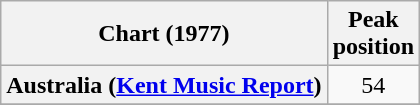<table class="wikitable sortable plainrowheaders" style="text-align:center">
<tr>
<th>Chart (1977)</th>
<th>Peak<br>position</th>
</tr>
<tr>
<th scope="row">Australia (<a href='#'>Kent Music Report</a>)</th>
<td>54</td>
</tr>
<tr>
</tr>
</table>
